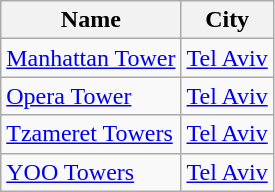<table class="wikitable">
<tr>
<th>Name</th>
<th>City</th>
</tr>
<tr>
<td><a href='#'>Manhattan Tower</a></td>
<td><a href='#'>Tel Aviv</a></td>
</tr>
<tr>
<td><a href='#'>Opera Tower</a></td>
<td><a href='#'>Tel Aviv</a></td>
</tr>
<tr>
<td><a href='#'>Tzameret Towers</a></td>
<td><a href='#'>Tel Aviv</a></td>
</tr>
<tr>
<td><a href='#'>YOO Towers</a></td>
<td><a href='#'>Tel Aviv</a></td>
</tr>
</table>
